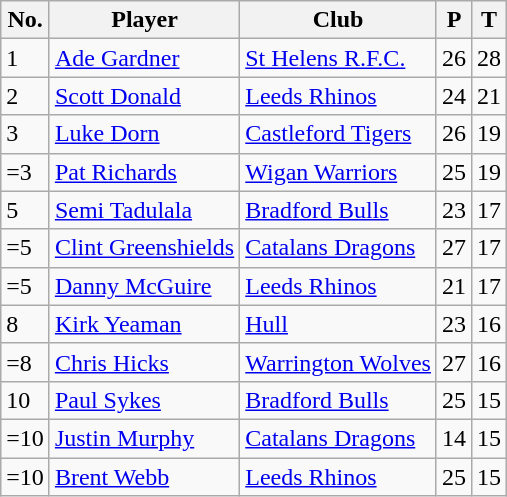<table class="wikitable">
<tr>
<th>No.</th>
<th>Player</th>
<th>Club</th>
<th>P</th>
<th>T</th>
</tr>
<tr>
<td>1</td>
<td><a href='#'>Ade Gardner</a></td>
<td><a href='#'>St Helens R.F.C.</a></td>
<td>26</td>
<td>28</td>
</tr>
<tr>
<td>2</td>
<td><a href='#'>Scott Donald</a></td>
<td><a href='#'>Leeds Rhinos</a></td>
<td>24</td>
<td>21</td>
</tr>
<tr>
<td>3</td>
<td><a href='#'>Luke Dorn</a></td>
<td><a href='#'>Castleford Tigers</a></td>
<td>26</td>
<td>19</td>
</tr>
<tr>
<td>=3</td>
<td><a href='#'>Pat Richards</a></td>
<td><a href='#'>Wigan Warriors</a></td>
<td>25</td>
<td>19</td>
</tr>
<tr>
<td>5</td>
<td><a href='#'>Semi Tadulala</a></td>
<td><a href='#'>Bradford Bulls</a></td>
<td>23</td>
<td>17</td>
</tr>
<tr>
<td>=5</td>
<td><a href='#'>Clint Greenshields</a></td>
<td><a href='#'>Catalans Dragons</a></td>
<td>27</td>
<td>17</td>
</tr>
<tr>
<td>=5</td>
<td><a href='#'>Danny McGuire</a></td>
<td><a href='#'>Leeds Rhinos</a></td>
<td>21</td>
<td>17</td>
</tr>
<tr>
<td>8</td>
<td><a href='#'>Kirk Yeaman</a></td>
<td><a href='#'>Hull</a></td>
<td>23</td>
<td>16</td>
</tr>
<tr>
<td>=8</td>
<td><a href='#'>Chris Hicks</a></td>
<td><a href='#'>Warrington Wolves</a></td>
<td>27</td>
<td>16</td>
</tr>
<tr>
<td>10</td>
<td><a href='#'>Paul Sykes</a></td>
<td><a href='#'>Bradford Bulls</a></td>
<td>25</td>
<td>15</td>
</tr>
<tr>
<td>=10</td>
<td><a href='#'>Justin Murphy</a></td>
<td><a href='#'>Catalans Dragons</a></td>
<td>14</td>
<td>15</td>
</tr>
<tr>
<td>=10</td>
<td><a href='#'>Brent Webb</a></td>
<td><a href='#'>Leeds Rhinos</a></td>
<td>25</td>
<td>15</td>
</tr>
</table>
